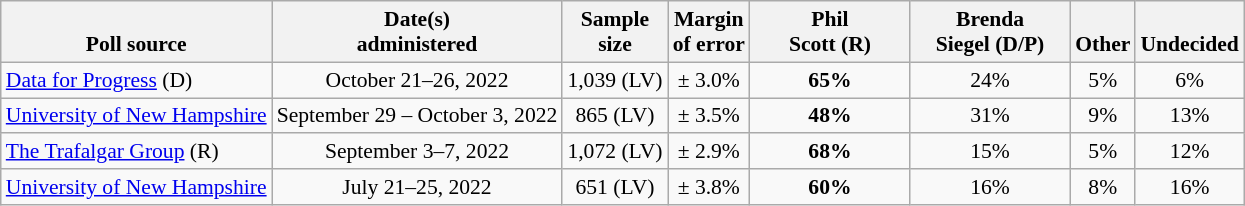<table class="wikitable" style="font-size:90%;text-align:center;">
<tr valign=bottom>
<th>Poll source</th>
<th>Date(s)<br>administered</th>
<th>Sample<br>size</th>
<th>Margin<br>of error</th>
<th style="width:100px;">Phil<br>Scott (R)</th>
<th style="width:100px;">Brenda<br>Siegel (D/P)</th>
<th>Other</th>
<th>Undecided</th>
</tr>
<tr>
<td style="text-align:left;"><a href='#'>Data for Progress</a> (D)</td>
<td>October 21–26, 2022</td>
<td>1,039 (LV)</td>
<td>± 3.0%</td>
<td><strong>65%</strong></td>
<td>24%</td>
<td>5%</td>
<td>6%</td>
</tr>
<tr>
<td style="text-align:left;"><a href='#'>University of New Hampshire</a></td>
<td>September 29 – October 3, 2022</td>
<td>865 (LV)</td>
<td>± 3.5%</td>
<td><strong>48%</strong></td>
<td>31%</td>
<td>9%</td>
<td>13%</td>
</tr>
<tr>
<td style="text-align:left;"><a href='#'>The Trafalgar Group</a> (R)</td>
<td>September 3–7, 2022</td>
<td>1,072 (LV)</td>
<td>± 2.9%</td>
<td><strong>68%</strong></td>
<td>15%</td>
<td>5%</td>
<td>12%</td>
</tr>
<tr>
<td style="text-align:left;"><a href='#'>University of New Hampshire</a></td>
<td>July 21–25, 2022</td>
<td>651 (LV)</td>
<td>± 3.8%</td>
<td><strong>60%</strong></td>
<td>16%</td>
<td>8%</td>
<td>16%</td>
</tr>
</table>
